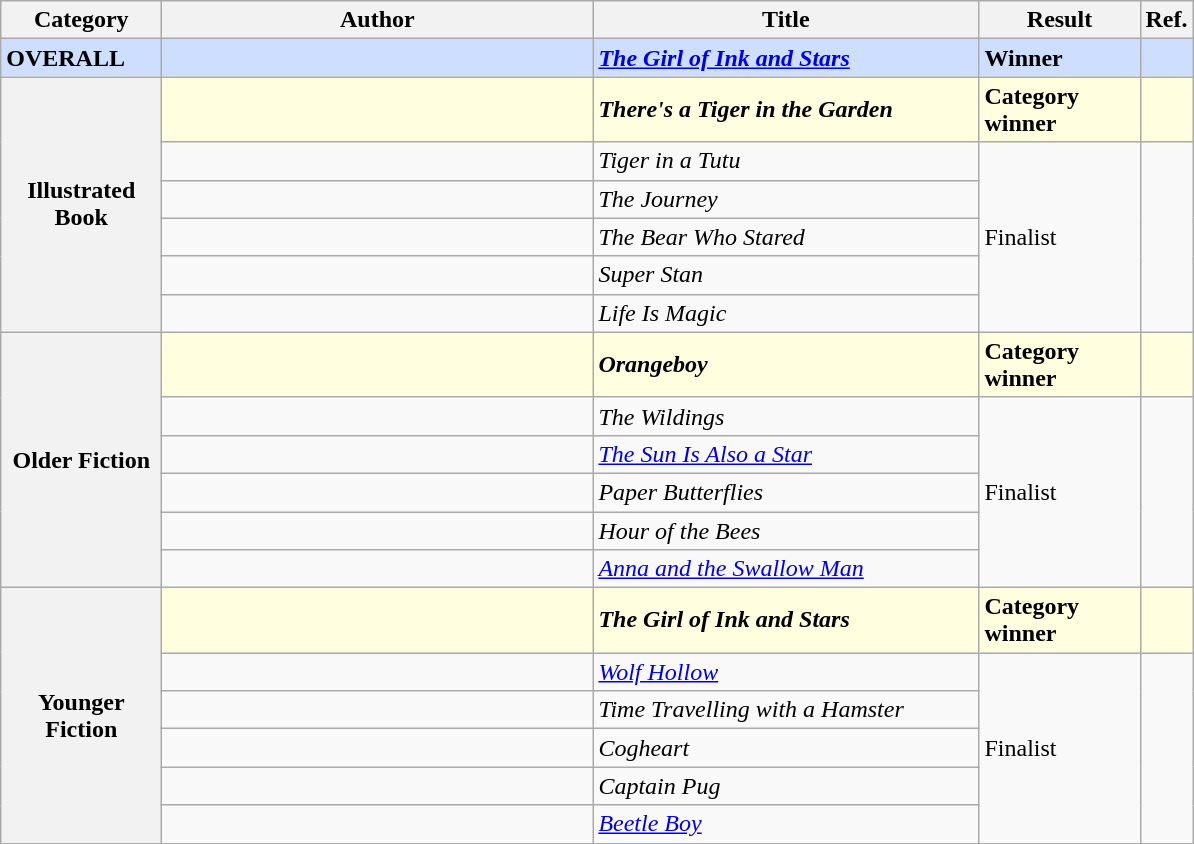<table class="wikitable sortable">
<tr>
<th style="width:100px">Category</th>
<th style="width:280px">Author</th>
<th style="width:250px">Title</th>
<th style="width:100px">Result</th>
<th style="width:20px">Ref.</th>
</tr>
<tr style="background:#cddeff">
<td><strong>OVERALL</strong></td>
<td><strong></strong></td>
<td><strong><em><a href='#'>The Girl of Ink and Stars</a></em></strong></td>
<td><strong>Winner</strong></td>
<td></td>
</tr>
<tr style="background:lightyellow;">
<th rowspan="6">Illustrated Book</th>
<td><strong></strong></td>
<td><strong><em>There's a Tiger in the Garden</em></strong></td>
<td><strong>Category winner</strong></td>
<td></td>
</tr>
<tr>
<td></td>
<td><em>Tiger in a Tutu</em></td>
<td rowspan="5">Finalist</td>
<td rowspan="5"></td>
</tr>
<tr>
<td></td>
<td><em>The Journey</em></td>
</tr>
<tr>
<td></td>
<td><em>The Bear Who Stared</em></td>
</tr>
<tr>
<td></td>
<td><em>Super Stan</em></td>
</tr>
<tr>
<td></td>
<td><em>Life Is Magic</em></td>
</tr>
<tr style="background:lightyellow;">
<th rowspan="6">Older Fiction</th>
<td><strong></strong></td>
<td><strong><em>Orangeboy</em></strong></td>
<td><strong>Category winner</strong></td>
<td></td>
</tr>
<tr>
<td></td>
<td><em>The Wildings</em></td>
<td rowspan="5">Finalist</td>
<td rowspan="5"></td>
</tr>
<tr>
<td></td>
<td><em><a href='#'>The Sun Is Also a Star</a></em></td>
</tr>
<tr>
<td></td>
<td><em>Paper Butterflies</em></td>
</tr>
<tr>
<td></td>
<td><em>Hour of the Bees</em></td>
</tr>
<tr>
<td></td>
<td><em><a href='#'>Anna and the Swallow Man</a></em></td>
</tr>
<tr style="background:lightyellow;">
<th rowspan="6">Younger Fiction</th>
<td><strong></strong></td>
<td><strong><em>The Girl of Ink and Stars</em></strong></td>
<td><strong>Category winner</strong></td>
<td></td>
</tr>
<tr>
<td></td>
<td><em><a href='#'>Wolf Hollow</a></em></td>
<td rowspan="5">Finalist</td>
<td rowspan="5"></td>
</tr>
<tr>
<td></td>
<td><em>Time Travelling with a Hamster</em></td>
</tr>
<tr>
<td></td>
<td><em>Cogheart</em></td>
</tr>
<tr>
<td></td>
<td><em>Captain Pug</em></td>
</tr>
<tr>
<td></td>
<td><em><a href='#'>Beetle Boy</a></em></td>
</tr>
</table>
